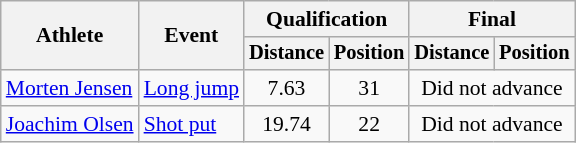<table class=wikitable style="font-size:90%">
<tr>
<th rowspan="2">Athlete</th>
<th rowspan="2">Event</th>
<th colspan="2">Qualification</th>
<th colspan="2">Final</th>
</tr>
<tr style="font-size:95%">
<th>Distance</th>
<th>Position</th>
<th>Distance</th>
<th>Position</th>
</tr>
<tr align=center>
<td align=left><a href='#'>Morten Jensen</a></td>
<td align=left><a href='#'>Long jump</a></td>
<td>7.63</td>
<td>31</td>
<td colspan=2>Did not advance</td>
</tr>
<tr align=center>
<td align=left><a href='#'>Joachim Olsen</a></td>
<td align=left><a href='#'>Shot put</a></td>
<td>19.74</td>
<td>22</td>
<td colspan=2>Did not advance</td>
</tr>
</table>
